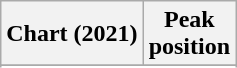<table class="wikitable sortable plainrowheaders" style="text-align:center">
<tr>
<th scope="col">Chart (2021)</th>
<th scope="col">Peak<br>position</th>
</tr>
<tr>
</tr>
<tr>
</tr>
<tr>
</tr>
<tr>
</tr>
<tr>
</tr>
<tr>
</tr>
<tr>
</tr>
</table>
